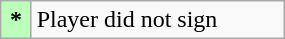<table class="wikitable" style="width:15%;">
<tr>
<th scope="row" style="background:#bfb;">*</th>
<td>Player did not sign</td>
</tr>
</table>
